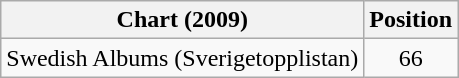<table class="wikitable">
<tr>
<th>Chart (2009)</th>
<th>Position</th>
</tr>
<tr>
<td>Swedish Albums (Sverigetopplistan)</td>
<td align="center">66</td>
</tr>
</table>
